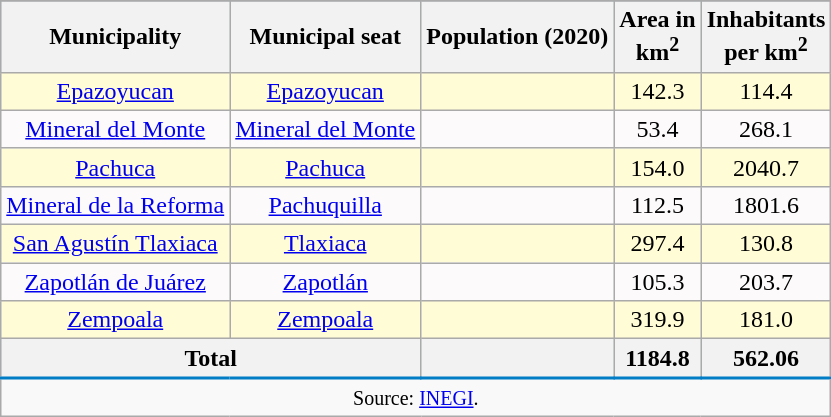<table class="wikitable">
<tr>
</tr>
<tr style="background:#C7DBF1;" align=center>
<th>Municipality</th>
<th>Municipal seat</th>
<th>Population (2020)</th>
<th>Area in<br>km<sup>2</sup></th>
<th>Inhabitants<br>per km<sup>2</sup></th>
</tr>
<tr style="background:#FFFCD6;" align=center>
<td><a href='#'>Epazoyucan</a></td>
<td><a href='#'>Epazoyucan</a></td>
<td></td>
<td>142.3</td>
<td>114.4</td>
</tr>
<tr style="background:#FCFAFB;" align=center>
<td><a href='#'>Mineral del Monte</a></td>
<td><a href='#'>Mineral del Monte</a></td>
<td></td>
<td>53.4</td>
<td>268.1</td>
</tr>
<tr style="background:#FFFCD6;" align=center>
<td><a href='#'>Pachuca</a></td>
<td><a href='#'>Pachuca</a></td>
<td></td>
<td>154.0</td>
<td>2040.7</td>
</tr>
<tr style="background:#FCFAFB;" align=center>
<td><a href='#'>Mineral de la Reforma</a></td>
<td><a href='#'>Pachuquilla</a></td>
<td></td>
<td>112.5</td>
<td>1801.6</td>
</tr>
<tr style="background:#FFFCD6;" align=center>
<td><a href='#'>San Agustín Tlaxiaca</a></td>
<td><a href='#'>Tlaxiaca</a></td>
<td></td>
<td>297.4</td>
<td>130.8</td>
</tr>
<tr style="background:#FCFAFB;" align=center>
<td><a href='#'>Zapotlán de Juárez</a></td>
<td><a href='#'>Zapotlán</a></td>
<td></td>
<td>105.3</td>
<td>203.7</td>
</tr>
<tr style="background:#FFFCD6;" align=center>
<td><a href='#'>Zempoala</a></td>
<td><a href='#'>Zempoala</a></td>
<td></td>
<td>319.9</td>
<td>181.0</td>
</tr>
<tr style="background:#C7DBF1;" align=center>
<th colspan ="2">Total</th>
<th></th>
<th>1184.8</th>
<th>562.06</th>
</tr>
<tr>
<td colspan="9" style="text-align:center; border-top: 2px #007DC5 solid;"><small>Source: <a href='#'>INEGI</a>.</small></td>
</tr>
</table>
